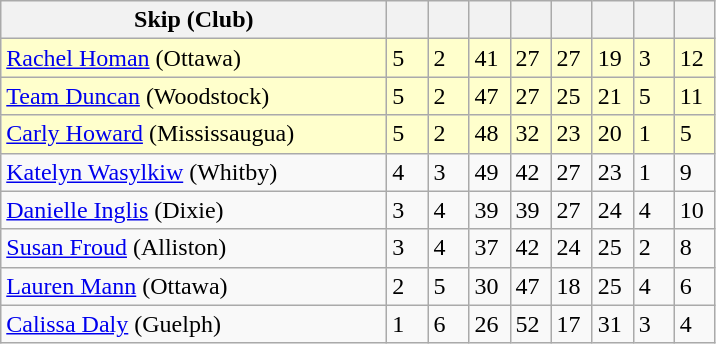<table class="wikitable">
<tr>
<th width=250>Skip (Club)</th>
<th width=20></th>
<th width=20></th>
<th width=20></th>
<th width=20></th>
<th width=20></th>
<th width=20></th>
<th width=20></th>
<th width=20><br></th>
</tr>
<tr bgcolor=#ffffcc>
<td><a href='#'>Rachel Homan</a> (Ottawa)</td>
<td>5</td>
<td>2</td>
<td>41</td>
<td>27</td>
<td>27</td>
<td>19</td>
<td>3</td>
<td>12</td>
</tr>
<tr bgcolor=#ffffcc>
<td><a href='#'>Team Duncan</a> (Woodstock)</td>
<td>5</td>
<td>2</td>
<td>47</td>
<td>27</td>
<td>25</td>
<td>21</td>
<td>5</td>
<td>11</td>
</tr>
<tr bgcolor=#ffffcc>
<td><a href='#'>Carly Howard</a> (Mississaugua)</td>
<td>5</td>
<td>2</td>
<td>48</td>
<td>32</td>
<td>23</td>
<td>20</td>
<td>1</td>
<td>5</td>
</tr>
<tr>
<td><a href='#'>Katelyn Wasylkiw</a> (Whitby)</td>
<td>4</td>
<td>3</td>
<td>49</td>
<td>42</td>
<td>27</td>
<td>23</td>
<td>1</td>
<td>9</td>
</tr>
<tr>
<td><a href='#'>Danielle Inglis</a> (Dixie)</td>
<td>3</td>
<td>4</td>
<td>39</td>
<td>39</td>
<td>27</td>
<td>24</td>
<td>4</td>
<td>10</td>
</tr>
<tr>
<td><a href='#'>Susan Froud</a> (Alliston)</td>
<td>3</td>
<td>4</td>
<td>37</td>
<td>42</td>
<td>24</td>
<td>25</td>
<td>2</td>
<td>8</td>
</tr>
<tr>
<td><a href='#'>Lauren Mann</a> (Ottawa)</td>
<td>2</td>
<td>5</td>
<td>30</td>
<td>47</td>
<td>18</td>
<td>25</td>
<td>4</td>
<td>6</td>
</tr>
<tr>
<td><a href='#'>Calissa Daly</a> (Guelph)</td>
<td>1</td>
<td>6</td>
<td>26</td>
<td>52</td>
<td>17</td>
<td>31</td>
<td>3</td>
<td>4</td>
</tr>
</table>
